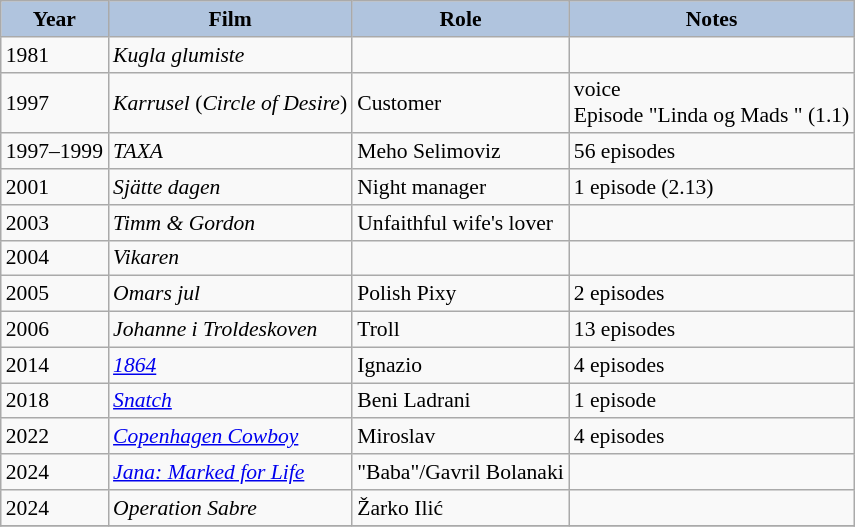<table class="wikitable" style="font-size:90%;">
<tr>
<th style="background:#B0C4DE;">Year</th>
<th style="background:#B0C4DE;">Film</th>
<th style="background:#B0C4DE;">Role</th>
<th style="background:#B0C4DE;">Notes</th>
</tr>
<tr>
<td>1981</td>
<td><em>Kugla glumiste</em></td>
<td></td>
<td></td>
</tr>
<tr>
<td>1997</td>
<td><em>Karrusel</em> (<em>Circle of Desire</em>)</td>
<td>Customer</td>
<td>voice<br>Episode "Linda og Mads " (1.1)</td>
</tr>
<tr>
<td>1997–1999</td>
<td><em>TAXA</em></td>
<td>Meho Selimoviz</td>
<td>56 episodes</td>
</tr>
<tr>
<td>2001</td>
<td><em>Sjätte dagen</em></td>
<td>Night manager</td>
<td>1 episode (2.13)</td>
</tr>
<tr>
<td>2003</td>
<td><em>Timm & Gordon</em></td>
<td>Unfaithful wife's lover</td>
<td></td>
</tr>
<tr>
<td>2004</td>
<td><em>Vikaren</em></td>
<td></td>
<td></td>
</tr>
<tr>
<td>2005</td>
<td><em>Omars jul</em></td>
<td>Polish Pixy</td>
<td>2 episodes</td>
</tr>
<tr>
<td>2006</td>
<td><em>Johanne i Troldeskoven</em></td>
<td>Troll</td>
<td>13 episodes</td>
</tr>
<tr>
<td>2014</td>
<td><em><a href='#'>1864</a></em></td>
<td>Ignazio</td>
<td>4 episodes</td>
</tr>
<tr>
<td>2018</td>
<td><em><a href='#'>Snatch</a></em></td>
<td>Beni Ladrani</td>
<td>1 episode</td>
</tr>
<tr>
<td>2022</td>
<td><em><a href='#'>Copenhagen Cowboy</a></em></td>
<td>Miroslav</td>
<td>4 episodes</td>
</tr>
<tr>
<td>2024</td>
<td><em><a href='#'>Jana: Marked for Life</a></em></td>
<td>"Baba"/Gavril Bolanaki</td>
<td></td>
</tr>
<tr>
<td>2024</td>
<td><em>Operation Sabre</em></td>
<td>Žarko Ilić</td>
<td></td>
</tr>
<tr>
</tr>
</table>
